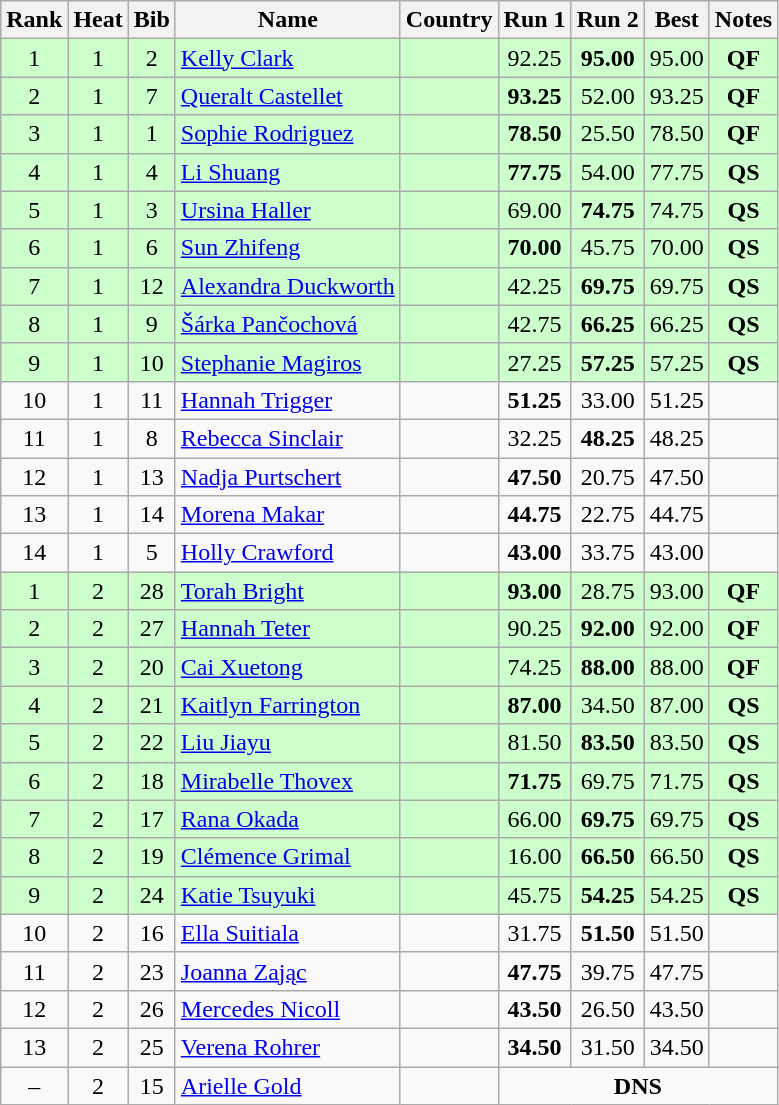<table class="wikitable sortable" style="text-align:center">
<tr>
<th>Rank</th>
<th>Heat</th>
<th>Bib</th>
<th>Name</th>
<th>Country</th>
<th>Run 1</th>
<th>Run 2</th>
<th>Best</th>
<th>Notes</th>
</tr>
<tr bgcolor="#ccffcc">
<td>1</td>
<td>1</td>
<td>2</td>
<td align=left><a href='#'>Kelly Clark</a></td>
<td align=left></td>
<td>92.25</td>
<td><strong>95.00</strong></td>
<td>95.00</td>
<td><strong>QF</strong></td>
</tr>
<tr bgcolor="#ccffcc">
<td>2</td>
<td>1</td>
<td>7</td>
<td align=left><a href='#'>Queralt Castellet</a></td>
<td align=left></td>
<td><strong>93.25</strong></td>
<td>52.00</td>
<td>93.25</td>
<td><strong>QF</strong></td>
</tr>
<tr bgcolor="#ccffcc">
<td>3</td>
<td>1</td>
<td>1</td>
<td align=left><a href='#'>Sophie Rodriguez</a></td>
<td align=left></td>
<td><strong>78.50</strong></td>
<td>25.50</td>
<td>78.50</td>
<td><strong>QF</strong></td>
</tr>
<tr bgcolor="#ccffcc">
<td>4</td>
<td>1</td>
<td>4</td>
<td align=left><a href='#'>Li Shuang</a></td>
<td align=left></td>
<td><strong>77.75</strong></td>
<td>54.00</td>
<td>77.75</td>
<td><strong>QS</strong></td>
</tr>
<tr bgcolor="#ccffcc">
<td>5</td>
<td>1</td>
<td>3</td>
<td align=left><a href='#'>Ursina Haller</a></td>
<td align=left></td>
<td>69.00</td>
<td><strong>74.75</strong></td>
<td>74.75</td>
<td><strong>QS</strong></td>
</tr>
<tr bgcolor="#ccffcc">
<td>6</td>
<td>1</td>
<td>6</td>
<td align=left><a href='#'>Sun Zhifeng</a></td>
<td align=left></td>
<td><strong>70.00</strong></td>
<td>45.75</td>
<td>70.00</td>
<td><strong>QS</strong></td>
</tr>
<tr bgcolor="#ccffcc">
<td>7</td>
<td>1</td>
<td>12</td>
<td align=left><a href='#'>Alexandra Duckworth</a></td>
<td align=left></td>
<td>42.25</td>
<td><strong>69.75</strong></td>
<td>69.75</td>
<td><strong>QS</strong></td>
</tr>
<tr bgcolor="#ccffcc">
<td>8</td>
<td>1</td>
<td>9</td>
<td align=left><a href='#'>Šárka Pančochová</a></td>
<td align=left></td>
<td>42.75</td>
<td><strong>66.25</strong></td>
<td>66.25</td>
<td><strong>QS</strong></td>
</tr>
<tr bgcolor="#ccffcc">
<td>9</td>
<td>1</td>
<td>10</td>
<td align=left><a href='#'>Stephanie Magiros</a></td>
<td align=left></td>
<td>27.25</td>
<td><strong>57.25</strong></td>
<td>57.25</td>
<td><strong>QS</strong></td>
</tr>
<tr>
<td>10</td>
<td>1</td>
<td>11</td>
<td align=left><a href='#'>Hannah Trigger</a></td>
<td align=left></td>
<td><strong>51.25</strong></td>
<td>33.00</td>
<td>51.25</td>
<td></td>
</tr>
<tr>
<td>11</td>
<td>1</td>
<td>8</td>
<td align=left><a href='#'>Rebecca Sinclair</a></td>
<td align=left></td>
<td>32.25</td>
<td><strong>48.25</strong></td>
<td>48.25</td>
<td></td>
</tr>
<tr>
<td>12</td>
<td>1</td>
<td>13</td>
<td align=left><a href='#'>Nadja Purtschert</a></td>
<td align=left></td>
<td><strong>47.50</strong></td>
<td>20.75</td>
<td>47.50</td>
<td></td>
</tr>
<tr>
<td>13</td>
<td>1</td>
<td>14</td>
<td align=left><a href='#'>Morena Makar</a></td>
<td align=left></td>
<td><strong>44.75</strong></td>
<td>22.75</td>
<td>44.75</td>
<td></td>
</tr>
<tr>
<td>14</td>
<td>1</td>
<td>5</td>
<td align=left><a href='#'>Holly Crawford</a></td>
<td align=left></td>
<td><strong>43.00</strong></td>
<td>33.75</td>
<td>43.00</td>
<td></td>
</tr>
<tr bgcolor="#ccffcc">
<td>1</td>
<td>2</td>
<td>28</td>
<td align=left><a href='#'>Torah Bright</a></td>
<td align=left></td>
<td><strong>93.00</strong></td>
<td>28.75</td>
<td>93.00</td>
<td><strong>QF</strong></td>
</tr>
<tr bgcolor="#ccffcc">
<td>2</td>
<td>2</td>
<td>27</td>
<td align=left><a href='#'>Hannah Teter</a></td>
<td align=left></td>
<td>90.25</td>
<td><strong>92.00</strong></td>
<td>92.00</td>
<td><strong>QF</strong></td>
</tr>
<tr bgcolor="#ccffcc">
<td>3</td>
<td>2</td>
<td>20</td>
<td align=left><a href='#'>Cai Xuetong</a></td>
<td align=left></td>
<td>74.25</td>
<td><strong>88.00</strong></td>
<td>88.00</td>
<td><strong>QF</strong></td>
</tr>
<tr bgcolor="#ccffcc">
<td>4</td>
<td>2</td>
<td>21</td>
<td align=left><a href='#'>Kaitlyn Farrington</a></td>
<td align=left></td>
<td><strong>87.00</strong></td>
<td>34.50</td>
<td>87.00</td>
<td><strong>QS</strong></td>
</tr>
<tr bgcolor="#ccffcc">
<td>5</td>
<td>2</td>
<td>22</td>
<td align=left><a href='#'>Liu Jiayu</a></td>
<td align=left></td>
<td>81.50</td>
<td><strong>83.50</strong></td>
<td>83.50</td>
<td><strong>QS</strong></td>
</tr>
<tr bgcolor="#ccffcc">
<td>6</td>
<td>2</td>
<td>18</td>
<td align=left><a href='#'>Mirabelle Thovex</a></td>
<td align=left></td>
<td><strong>71.75</strong></td>
<td>69.75</td>
<td>71.75</td>
<td><strong>QS</strong></td>
</tr>
<tr bgcolor="#ccffcc">
<td>7</td>
<td>2</td>
<td>17</td>
<td align=left><a href='#'>Rana Okada</a></td>
<td align=left></td>
<td>66.00</td>
<td><strong>69.75</strong></td>
<td>69.75</td>
<td><strong>QS</strong></td>
</tr>
<tr bgcolor="#ccffcc">
<td>8</td>
<td>2</td>
<td>19</td>
<td align=left><a href='#'>Clémence Grimal</a></td>
<td align=left></td>
<td>16.00</td>
<td><strong>66.50</strong></td>
<td>66.50</td>
<td><strong>QS</strong></td>
</tr>
<tr bgcolor="#ccffcc">
<td>9</td>
<td>2</td>
<td>24</td>
<td align=left><a href='#'>Katie Tsuyuki</a></td>
<td align=left></td>
<td>45.75</td>
<td><strong>54.25</strong></td>
<td>54.25</td>
<td><strong>QS</strong></td>
</tr>
<tr>
<td>10</td>
<td>2</td>
<td>16</td>
<td align=left><a href='#'>Ella Suitiala</a></td>
<td align=left></td>
<td>31.75</td>
<td><strong>51.50</strong></td>
<td>51.50</td>
<td></td>
</tr>
<tr>
<td>11</td>
<td>2</td>
<td>23</td>
<td align=left><a href='#'>Joanna Zając</a></td>
<td align=left></td>
<td><strong>47.75</strong></td>
<td>39.75</td>
<td>47.75</td>
<td></td>
</tr>
<tr>
<td>12</td>
<td>2</td>
<td>26</td>
<td align=left><a href='#'>Mercedes Nicoll</a></td>
<td align=left></td>
<td><strong>43.50</strong></td>
<td>26.50</td>
<td>43.50</td>
<td></td>
</tr>
<tr>
<td>13</td>
<td>2</td>
<td>25</td>
<td align=left><a href='#'>Verena Rohrer</a></td>
<td align=left></td>
<td><strong>34.50</strong></td>
<td>31.50</td>
<td>34.50</td>
<td></td>
</tr>
<tr>
<td>–</td>
<td>2</td>
<td>15</td>
<td align=left><a href='#'>Arielle Gold</a></td>
<td align=left></td>
<td colspan=4><strong>DNS</strong></td>
</tr>
</table>
